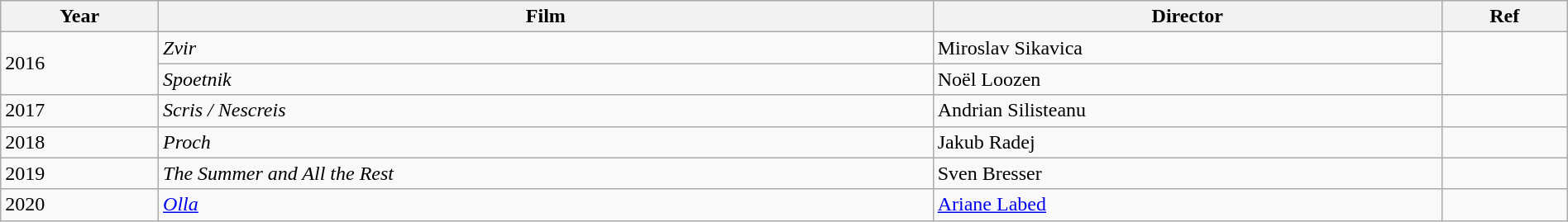<table class="wikitable sortable"  width=100%>
<tr>
<th>Year</th>
<th>Film</th>
<th>Director</th>
<th>Ref</th>
</tr>
<tr>
<td rowspan=2>2016</td>
<td><em>Zvir</em></td>
<td>Miroslav Sikavica</td>
<td rowspan=2></td>
</tr>
<tr>
<td><em>Spoetnik</em></td>
<td>Noël Loozen</td>
</tr>
<tr>
<td>2017</td>
<td><em>Scris / Nescreis</em></td>
<td>Andrian Silisteanu</td>
<td></td>
</tr>
<tr>
<td>2018</td>
<td><em>Proch</em></td>
<td>Jakub Radej</td>
<td></td>
</tr>
<tr>
<td>2019</td>
<td><em>The Summer and All the Rest</em></td>
<td>Sven Bresser</td>
<td></td>
</tr>
<tr>
<td>2020</td>
<td><em><a href='#'>Olla</a></em></td>
<td><a href='#'>Ariane Labed</a></td>
<td></td>
</tr>
</table>
